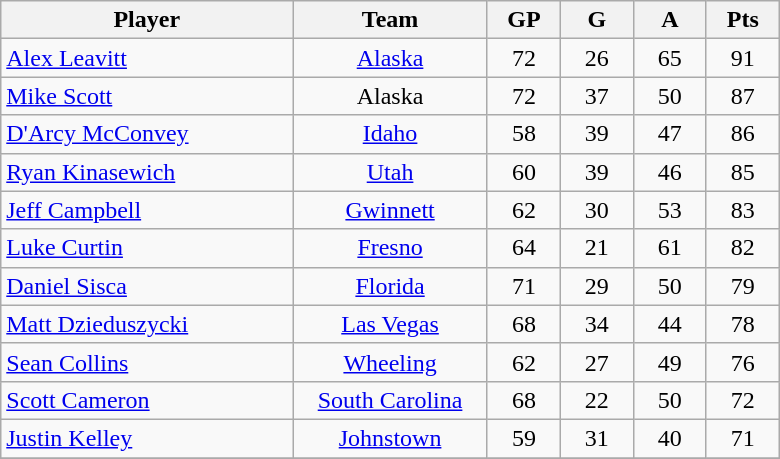<table class="wikitable">
<tr>
<th bgcolor="#DDDDFF" width="30%">Player</th>
<th bgcolor="#DDDDFF" width="20%">Team</th>
<th bgcolor="#DDDDFF" width="7.5%">GP</th>
<th bgcolor="#DDDDFF" width="7.5%">G</th>
<th bgcolor="#DDDDFF" width="7.5%">A</th>
<th bgcolor="#DDDDFF" width="7.5%">Pts</th>
</tr>
<tr align="center">
<td align="left"><a href='#'>Alex Leavitt</a></td>
<td><a href='#'>Alaska</a></td>
<td>72</td>
<td>26</td>
<td>65</td>
<td>91</td>
</tr>
<tr align="center">
<td align="left"><a href='#'>Mike Scott</a></td>
<td>Alaska</td>
<td>72</td>
<td>37</td>
<td>50</td>
<td>87</td>
</tr>
<tr align="center">
<td align="left"><a href='#'>D'Arcy McConvey</a></td>
<td><a href='#'>Idaho</a></td>
<td>58</td>
<td>39</td>
<td>47</td>
<td>86</td>
</tr>
<tr align="center">
<td align="left"><a href='#'>Ryan Kinasewich</a></td>
<td><a href='#'>Utah</a></td>
<td>60</td>
<td>39</td>
<td>46</td>
<td>85</td>
</tr>
<tr align="center">
<td align="left"><a href='#'>Jeff Campbell</a></td>
<td><a href='#'>Gwinnett</a></td>
<td>62</td>
<td>30</td>
<td>53</td>
<td>83</td>
</tr>
<tr align="center">
<td align="left"><a href='#'>Luke Curtin</a></td>
<td><a href='#'>Fresno</a></td>
<td>64</td>
<td>21</td>
<td>61</td>
<td>82</td>
</tr>
<tr align="center">
<td align="left"><a href='#'>Daniel Sisca</a></td>
<td><a href='#'>Florida</a></td>
<td>71</td>
<td>29</td>
<td>50</td>
<td>79</td>
</tr>
<tr align="center">
<td align="left"><a href='#'>Matt Dzieduszycki</a></td>
<td><a href='#'>Las Vegas</a></td>
<td>68</td>
<td>34</td>
<td>44</td>
<td>78</td>
</tr>
<tr align="center">
<td align="left"><a href='#'>Sean Collins</a></td>
<td><a href='#'>Wheeling</a></td>
<td>62</td>
<td>27</td>
<td>49</td>
<td>76</td>
</tr>
<tr align="center">
<td align="left"><a href='#'>Scott Cameron</a></td>
<td><a href='#'>South Carolina</a></td>
<td>68</td>
<td>22</td>
<td>50</td>
<td>72</td>
</tr>
<tr align="center">
<td align="left"><a href='#'>Justin Kelley</a></td>
<td><a href='#'>Johnstown</a></td>
<td>59</td>
<td>31</td>
<td>40</td>
<td>71</td>
</tr>
<tr>
</tr>
</table>
